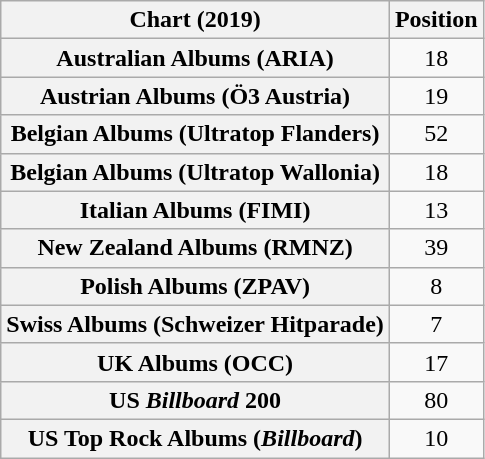<table class="wikitable sortable plainrowheaders" style="text-align:center">
<tr>
<th scope="col">Chart (2019)</th>
<th scope="col">Position</th>
</tr>
<tr>
<th scope="row">Australian Albums (ARIA)</th>
<td>18</td>
</tr>
<tr>
<th scope="row">Austrian Albums (Ö3 Austria)</th>
<td>19</td>
</tr>
<tr>
<th scope="row">Belgian Albums (Ultratop Flanders)</th>
<td>52</td>
</tr>
<tr>
<th scope="row">Belgian Albums (Ultratop Wallonia)</th>
<td>18</td>
</tr>
<tr>
<th scope="row">Italian Albums (FIMI)</th>
<td>13</td>
</tr>
<tr>
<th scope="row">New Zealand Albums (RMNZ)</th>
<td>39</td>
</tr>
<tr>
<th scope="row">Polish Albums (ZPAV)</th>
<td>8</td>
</tr>
<tr>
<th scope="row">Swiss Albums (Schweizer Hitparade)</th>
<td>7</td>
</tr>
<tr>
<th scope="row">UK Albums (OCC)</th>
<td>17</td>
</tr>
<tr>
<th scope="row">US <em>Billboard</em> 200</th>
<td>80</td>
</tr>
<tr>
<th scope="row">US Top Rock Albums (<em>Billboard</em>)</th>
<td>10</td>
</tr>
</table>
